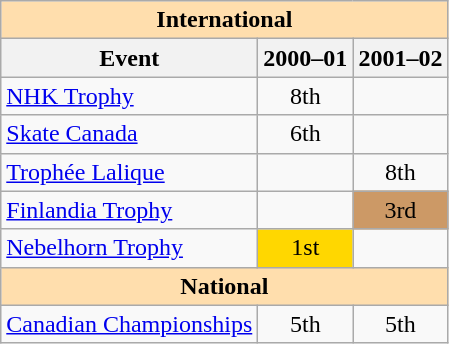<table class="wikitable" style="text-align:center">
<tr>
<th style="background-color: #ffdead; " colspan=3 align=center>International</th>
</tr>
<tr>
<th>Event</th>
<th>2000–01</th>
<th>2001–02</th>
</tr>
<tr>
<td align=left> <a href='#'>NHK Trophy</a></td>
<td>8th</td>
<td></td>
</tr>
<tr>
<td align=left> <a href='#'>Skate Canada</a></td>
<td>6th</td>
<td></td>
</tr>
<tr>
<td align=left> <a href='#'>Trophée Lalique</a></td>
<td></td>
<td>8th</td>
</tr>
<tr>
<td align=left><a href='#'>Finlandia Trophy</a></td>
<td></td>
<td bgcolor=cc9966>3rd</td>
</tr>
<tr>
<td align=left><a href='#'>Nebelhorn Trophy</a></td>
<td bgcolor=gold>1st</td>
<td></td>
</tr>
<tr>
<th style="background-color: #ffdead; " colspan=3 align=center>National</th>
</tr>
<tr>
<td align=left><a href='#'>Canadian Championships</a></td>
<td>5th</td>
<td>5th</td>
</tr>
</table>
